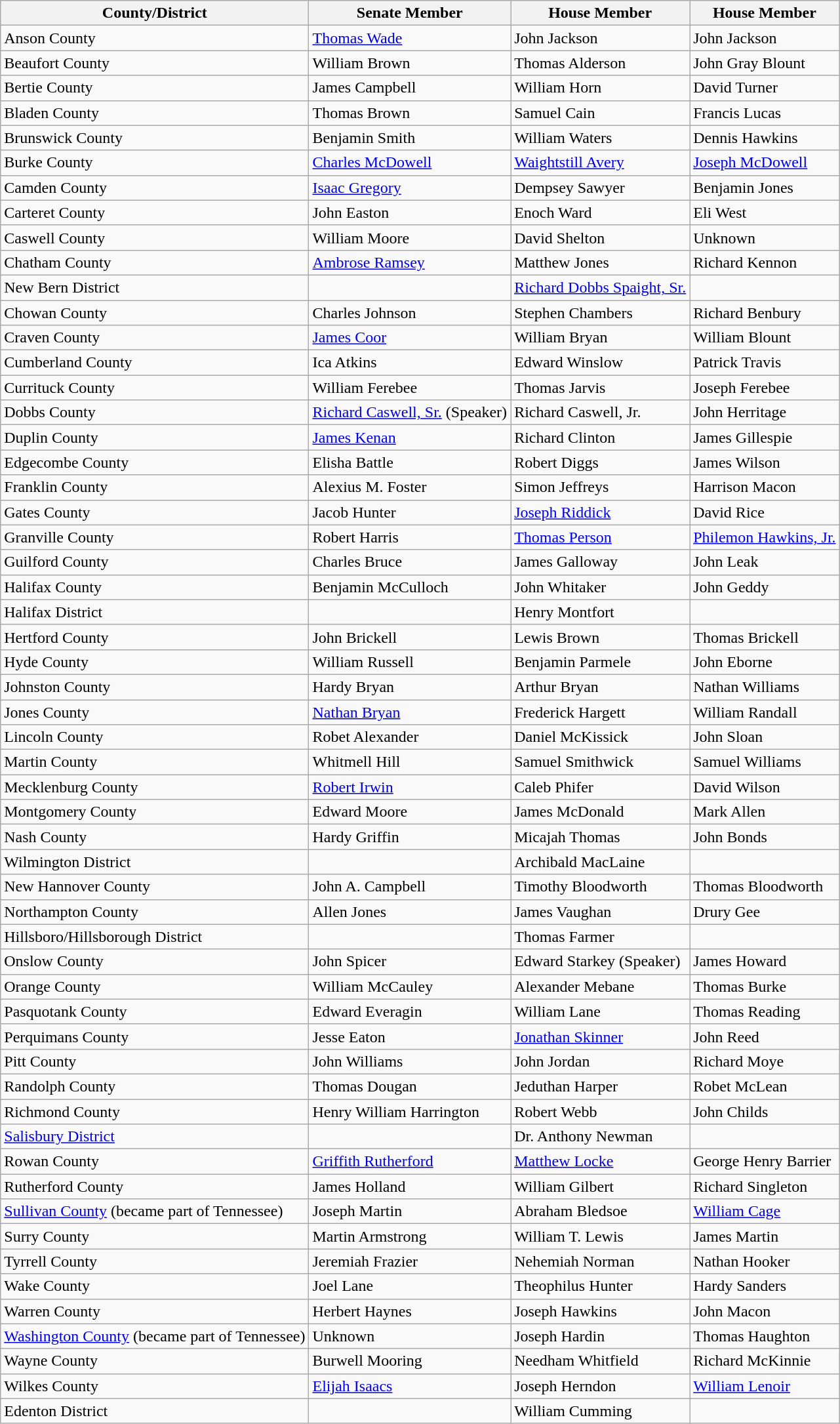<table class="wikitable sortable">
<tr>
<th>County/District</th>
<th>Senate Member</th>
<th>House Member</th>
<th>House Member</th>
</tr>
<tr>
<td>Anson County</td>
<td data-sort-value="Wade, Thomas"><a href='#'>Thomas Wade</a></td>
<td data-sort-value="Jackson, John">John Jackson</td>
<td data-sort-value="Jackson, John">John Jackson</td>
</tr>
<tr>
<td>Beaufort County</td>
<td data-sort-value="Brown, William">William Brown</td>
<td data-sort-value="Alderson, Thomas">Thomas Alderson</td>
<td data-sort-value="Blount, John Gray">John Gray Blount</td>
</tr>
<tr>
<td>Bertie County</td>
<td data-sort-value="Campbell, James">James Campbell</td>
<td data-sort-value="Horn, William">William Horn</td>
<td data-sort-value="Turner, David">David Turner</td>
</tr>
<tr>
<td>Bladen County</td>
<td data-sort-value="Brown, Thomas">Thomas Brown</td>
<td data-sort-value="Cain, Samuel">Samuel Cain</td>
<td data-sort-value="Lucas, Francis">Francis Lucas</td>
</tr>
<tr>
<td>Brunswick County</td>
<td data-sort-value="Smith, Benjamin">Benjamin Smith</td>
<td data-sort-value="Waters, William">William Waters</td>
<td data-sort-value="Hawkins, Dennis">Dennis Hawkins</td>
</tr>
<tr>
<td>Burke County</td>
<td data-sort-value="McDowell, Charles"><a href='#'>Charles McDowell</a></td>
<td data-sort-value="Avery, Waightstill"><a href='#'>Waightstill Avery</a></td>
<td data-sort-value="McDowell, Joseph"><a href='#'>Joseph McDowell</a></td>
</tr>
<tr>
<td>Camden County</td>
<td data-sort-value="Gregory, Isaac"><a href='#'>Isaac Gregory</a></td>
<td data-sort-value="Sawyer, Dempsey">Dempsey Sawyer</td>
<td data-sort-value="Jones, Benjamin">Benjamin Jones</td>
</tr>
<tr>
<td>Carteret County</td>
<td data-sort-value="Easton, John">John Easton</td>
<td data-sort-value="Ward, Enoch">Enoch Ward</td>
<td data-sort-value="West, Eli">Eli West</td>
</tr>
<tr>
<td>Caswell County</td>
<td data-sort-value="Moore, William">William Moore</td>
<td data-sort-value="Shelton, David">David Shelton</td>
<td data-sort-value="Unknown">Unknown</td>
</tr>
<tr>
<td>Chatham County</td>
<td data-sort-value="Ramsey, Ambrose"><a href='#'>Ambrose Ramsey</a></td>
<td data-sort-value="Jones, Matthew">Matthew Jones</td>
<td data-sort-value="Kennon, Richard">Richard Kennon</td>
</tr>
<tr>
<td>New Bern District</td>
<td></td>
<td data-sort-value="Spaight, Richard Dobbs"><a href='#'>Richard Dobbs Spaight, Sr.</a></td>
<td></td>
</tr>
<tr>
<td>Chowan County</td>
<td data-sort-value="Johnson, Charles">Charles Johnson</td>
<td data-sort-value="Chambers, Stephen">Stephen Chambers</td>
<td data-sort-value="Benbury, Richard">Richard Benbury</td>
</tr>
<tr>
<td>Craven County</td>
<td data-sort-value="Coor, James"><a href='#'>James Coor</a></td>
<td data-sort-value="Bryan, William">William Bryan</td>
<td data-sort-value="Blount, William">William Blount</td>
</tr>
<tr>
<td>Cumberland County</td>
<td data-sort-value="Atkins, Ica">Ica Atkins</td>
<td data-sort-value="Winslow, Edward">Edward Winslow</td>
<td data-sort-value="Travis, Patrick">Patrick Travis</td>
</tr>
<tr>
<td>Currituck County</td>
<td data-sort-value="Ferebee, William">William Ferebee</td>
<td data-sort-value="Jarvis, Thomas">Thomas Jarvis</td>
<td data-sort-value="Ferebee, Joseph">Joseph Ferebee</td>
</tr>
<tr>
<td>Dobbs County</td>
<td data-sort-value="Caswell, Richard"><a href='#'>Richard Caswell, Sr.</a> (Speaker)</td>
<td data-sort-value="Caswell, Richard, Jr.">Richard Caswell, Jr.</td>
<td data-sort-value="Herritage, John">John Herritage</td>
</tr>
<tr>
<td>Duplin County</td>
<td data-sort-value="Kenan, James"><a href='#'>James Kenan</a></td>
<td data-sort-value="Clinton, Richard">Richard Clinton</td>
<td data-sort-value="Gillespie, James">James Gillespie</td>
</tr>
<tr>
<td>Edgecombe County</td>
<td data-sort-value="Battle, Elisha">Elisha Battle</td>
<td data-sort-value="Diggs, Robert">Robert Diggs</td>
<td data-sort-value="Wilson, James">James Wilson</td>
</tr>
<tr>
<td>Franklin County</td>
<td data-sort-value="Foster, Alexius M.">Alexius M. Foster</td>
<td data-sort-value="Jeffreys, Simon">Simon Jeffreys</td>
<td data-sort-value="Macon, Harrison">Harrison Macon</td>
</tr>
<tr>
<td>Gates County</td>
<td data-sort-value="Hunter, Jacob">Jacob Hunter</td>
<td data-sort-value="Riddick, Joseph"><a href='#'>Joseph Riddick</a></td>
<td data-sort-value="Rice, David">David Rice</td>
</tr>
<tr>
<td>Granville County</td>
<td data-sort-value="Harris, Robert">Robert Harris</td>
<td data-sort-value="Person, Thomas"><a href='#'>Thomas Person</a></td>
<td data-sort-value="Hawkins, Philemon"><a href='#'>Philemon Hawkins, Jr.</a></td>
</tr>
<tr>
<td>Guilford County</td>
<td data-sort-value="Bruce, Charles">Charles Bruce</td>
<td data-sort-value="Galloway, James">James Galloway</td>
<td data-sort-value="Leak, John">John Leak</td>
</tr>
<tr>
<td>Halifax County</td>
<td data-sort-value="McCulloch, Benjamin">Benjamin McCulloch</td>
<td data-sort-value="Whitaker, John">John Whitaker</td>
<td data-sort-value="Geddy, John">John Geddy</td>
</tr>
<tr>
<td>Halifax District</td>
<td></td>
<td data-sort-value="Montfort, Henry">Henry Montfort</td>
<td></td>
</tr>
<tr>
<td>Hertford County</td>
<td data-sort-value="Brickell, John">John Brickell</td>
<td data-sort-value="Brown, Lewis">Lewis Brown</td>
<td data-sort-value="Brickell, Thomas">Thomas Brickell</td>
</tr>
<tr>
<td>Hyde County</td>
<td data-sort-value="Russel, William">William Russell</td>
<td data-sort-value="Parmele, Benjamin">Benjamin Parmele</td>
<td data-sort-value="Eborne, John">John Eborne</td>
</tr>
<tr>
<td>Johnston County</td>
<td data-sort-value="Bryan, Hardy">Hardy Bryan</td>
<td data-sort-value="Bryan, Arthur">Arthur Bryan</td>
<td data-sort-value="Williams, Nathan">Nathan Williams</td>
</tr>
<tr>
<td>Jones County</td>
<td data-sort-value="Bryan, Nathan"><a href='#'>Nathan Bryan</a></td>
<td data-sort-value="Hargett, Frederick">Frederick Hargett</td>
<td data-sort-value="Randall, William">William Randall</td>
</tr>
<tr>
<td>Lincoln County</td>
<td data-sort-value="Alexander, Robert">Robet Alexander</td>
<td data-sort-value="McKissick, Daniel">Daniel McKissick</td>
<td data-sort-value="Sloan, John">John Sloan</td>
</tr>
<tr>
<td>Martin County</td>
<td data-sort-value="Hill, Whitmell">Whitmell Hill</td>
<td data-sort-value="Smithwick, Samuel">Samuel Smithwick</td>
<td data-sort-value="Williams, Samuel">Samuel Williams</td>
</tr>
<tr>
<td>Mecklenburg County</td>
<td data-sort-value="Irwin, Robert"><a href='#'>Robert Irwin</a></td>
<td data-sort-value="Phifer, Caleb">Caleb Phifer</td>
<td data-sort-value="Wilson, David">David Wilson</td>
</tr>
<tr>
<td>Montgomery County</td>
<td data-sort-value="Moore, Edward">Edward Moore</td>
<td data-sort-value="McDonald, James">James McDonald</td>
<td data-sort-value="Allen, Mark">Mark Allen</td>
</tr>
<tr>
<td>Nash County</td>
<td data-sort-value="Griffin, Hardy">Hardy Griffin</td>
<td data-sort-value="Thomas, Micajah">Micajah Thomas</td>
<td data-sort-value="Bonds, John">John Bonds</td>
</tr>
<tr>
<td>Wilmington District</td>
<td></td>
<td data-sort-value="MacLaine, Archibald">Archibald MacLaine</td>
<td></td>
</tr>
<tr>
<td>New Hannover County</td>
<td data-sort-value="Campbell, John A.">John A. Campbell</td>
<td data-sort-value="Bloodworth, Timothy">Timothy Bloodworth</td>
<td data-sort-value="Bloodworth, Thomas">Thomas Bloodworth</td>
</tr>
<tr>
<td>Northampton County</td>
<td data-sort-value="Jones, Allen">Allen Jones</td>
<td data-sort-value="Vaughan, James">James Vaughan</td>
<td data-sort-value="Gee, Drury">Drury Gee</td>
</tr>
<tr>
<td>Hillsboro/Hillsborough District</td>
<td></td>
<td data-sort-value="Farmer, Thomas">Thomas Farmer</td>
<td></td>
</tr>
<tr>
<td>Onslow County</td>
<td data-sort-value="Spicer, John">John Spicer</td>
<td data-sort-value="Starkey, Edward">Edward Starkey (Speaker)</td>
<td data-sort-value="Howard, James">James Howard</td>
</tr>
<tr>
<td>Orange County</td>
<td data-sort-value="McCauley, William">William McCauley</td>
<td data-sort-value="Mebane, Alexander">Alexander Mebane</td>
<td data-sort-value="Burke, Thomas">Thomas Burke</td>
</tr>
<tr>
<td>Pasquotank County</td>
<td data-sort-value="Everagain, Edward">Edward Everagin</td>
<td data-sort-value="Lane, William">William Lane</td>
<td data-sort-value="Reading, Thomas">Thomas Reading</td>
</tr>
<tr>
<td>Perquimans County</td>
<td data-sort-value="Eaton, Jesse">Jesse Eaton</td>
<td data-sort-value="Skinner, Jonathan"><a href='#'>Jonathan Skinner</a></td>
<td data-sort-value="Reed, John">John Reed</td>
</tr>
<tr>
<td>Pitt County</td>
<td data-sort-value="Williams, John">John Williams</td>
<td data-sort-value="Jordan, John">John Jordan</td>
<td data-sort-value="Moye, Richard">Richard Moye</td>
</tr>
<tr>
<td>Randolph County</td>
<td data-sort-value="Dougan, Thomas">Thomas Dougan</td>
<td data-sort-value="Harper, Jeduthan">Jeduthan Harper</td>
<td data-sort-value="McLean, Robert">Robet McLean</td>
</tr>
<tr>
<td>Richmond County</td>
<td data-sort-value="Harrington, Henry William">Henry William Harrington</td>
<td data-sort-value="Webb, Robert">Robert Webb</td>
<td data-sort-value="Childs, John">John Childs</td>
</tr>
<tr>
<td><a href='#'>Salisbury District</a></td>
<td></td>
<td data-sort-value="Newman, Anthony">Dr. Anthony Newman</td>
<td></td>
</tr>
<tr>
<td>Rowan County</td>
<td data-sort-value="Rutherford, Griffith"><a href='#'>Griffith Rutherford</a></td>
<td data-sort-value="Locke, Matthew"><a href='#'>Matthew Locke</a></td>
<td data-sort-value="Barrier, George Henry">George Henry Barrier</td>
</tr>
<tr>
<td>Rutherford County</td>
<td data-sort-value="Holland, James">James Holland</td>
<td data-sort-value="Gilbert, William">William Gilbert</td>
<td data-sort-value="Singleton, Richard">Richard Singleton</td>
</tr>
<tr>
<td><a href='#'>Sullivan County</a> (became part of Tennessee)</td>
<td data-sort-value="Martin, Josephy">Joseph Martin</td>
<td data-sort-value="Bledsoe, Abraham">Abraham Bledsoe</td>
<td data-sort-value="Cage, William"><a href='#'>William Cage</a></td>
</tr>
<tr>
<td>Surry County</td>
<td data-sort-value="Armstrong, Martin">Martin Armstrong</td>
<td data-sort-value="Lewis, William T.">William T. Lewis</td>
<td data-sort-value="Martin, James">James Martin</td>
</tr>
<tr>
<td>Tyrrell County</td>
<td data-sort-value="Frazier, Jeremiah">Jeremiah Frazier</td>
<td data-sort-value="Norman, Nehemiah">Nehemiah Norman</td>
<td data-sort-value="Hooker, Nathan">Nathan Hooker</td>
</tr>
<tr>
<td>Wake County</td>
<td data-sort-value="Lane, Joel">Joel Lane</td>
<td data-sort-value="Hunter, Theophilus">Theophilus Hunter</td>
<td data-sort-value="Sanders, Hardy">Hardy Sanders</td>
</tr>
<tr>
<td>Warren County</td>
<td data-sort-value="Haynes, Herbert">Herbert Haynes</td>
<td data-sort-value="Hawkins, Joseph">Joseph Hawkins</td>
<td data-sort-value="Macon, John">John Macon</td>
</tr>
<tr>
<td><a href='#'>Washington County</a> (became part of Tennessee)</td>
<td data-sort-value="Unknown">Unknown</td>
<td data-sort-value="Hardin, Joseph">Joseph Hardin</td>
<td data-sort-value="Haughton, Thomas">Thomas Haughton</td>
</tr>
<tr>
<td>Wayne County</td>
<td data-sort-value="Mooring, Burwell">Burwell Mooring</td>
<td data-sort-value="Whitfield, Needham">Needham Whitfield</td>
<td data-sort-value="McKinnie, Richard">Richard McKinnie</td>
</tr>
<tr>
<td>Wilkes County</td>
<td data-sort-value="Isaacs, Elijah"><a href='#'>Elijah Isaacs</a></td>
<td data-sort-value="Herndon, Joseph">Joseph Herndon</td>
<td data-sort-value="Lenoir, William"><a href='#'>William Lenoir</a></td>
</tr>
<tr>
<td>Edenton District</td>
<td></td>
<td data-sort-value="Cumming, William">William Cumming</td>
<td></td>
</tr>
</table>
